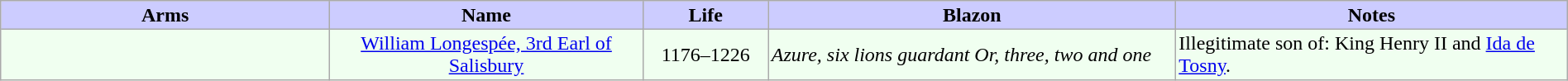<table width="100%" border="1" cellpadding="2" cellspacing="0" style="margin: 0.5em 0.3em 0.5em 0; background: #f9f9f9; border: 1px #aaa solid; border-collapse: collapse;">
<tr>
<th width="21%" bgcolor = "#ccccff">Arms</th>
<th width="20%" bgcolor = "#ccccff">Name</th>
<th width="8%" bgcolor = "#ccccff">Life</th>
<th width="26%" bgcolor = "#ccccff">Blazon</th>
<th width="26%" bgcolor = "#ccccff">Notes</th>
</tr>
<tr bgcolor=#f0fff0>
<td align="center"></td>
<td align="center"><a href='#'>William Longespée, 3rd Earl of Salisbury</a></td>
<td align="center">1176–1226</td>
<td><em>Azure, six lions guardant Or, three, two and one</em></td>
<td>Illegitimate son of: King Henry II and <a href='#'>Ida de Tosny</a>.</td>
</tr>
</table>
